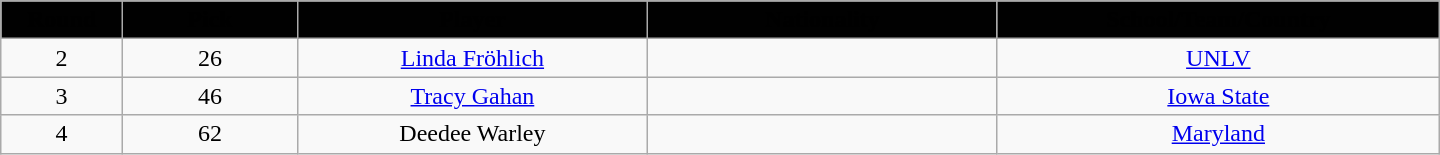<table class="wikitable" style="text-align:center; width:60em">
<tr>
<th style="background: #010101" width="2%"><span>Round</span></th>
<th style="background: #010101" width="5%"><span>Pick</span></th>
<th style="background: #010101" width="10%"><span>Player</span></th>
<th style="background: #010101" width="10%"><span>Nationality</span></th>
<th style="background: #010101" width="10%"><span>School/Team/Country</span></th>
</tr>
<tr>
<td>2</td>
<td>26</td>
<td><a href='#'>Linda Fröhlich</a></td>
<td></td>
<td><a href='#'>UNLV</a></td>
</tr>
<tr>
<td>3</td>
<td>46</td>
<td><a href='#'>Tracy Gahan</a></td>
<td></td>
<td><a href='#'>Iowa State</a></td>
</tr>
<tr>
<td>4</td>
<td>62</td>
<td>Deedee Warley</td>
<td></td>
<td><a href='#'>Maryland</a></td>
</tr>
</table>
